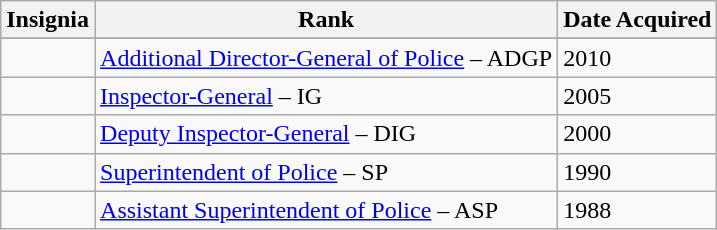<table class="wikitable">
<tr>
<th>Insignia</th>
<th>Rank</th>
<th>Date Acquired</th>
</tr>
<tr>
</tr>
<tr>
</tr>
<tr>
<td></td>
<td><a href='#'>Additional Director-General of Police</a> – ADGP</td>
<td>2010</td>
</tr>
<tr>
<td></td>
<td><a href='#'>Inspector-General</a> – IG</td>
<td>2005</td>
</tr>
<tr>
<td></td>
<td><a href='#'>Deputy Inspector-General</a> – DIG</td>
<td>2000</td>
</tr>
<tr>
<td></td>
<td><a href='#'>Superintendent of Police</a> – SP</td>
<td>1990</td>
</tr>
<tr>
<td></td>
<td><a href='#'>Assistant Superintendent of Police</a> – ASP</td>
<td>1988</td>
</tr>
</table>
